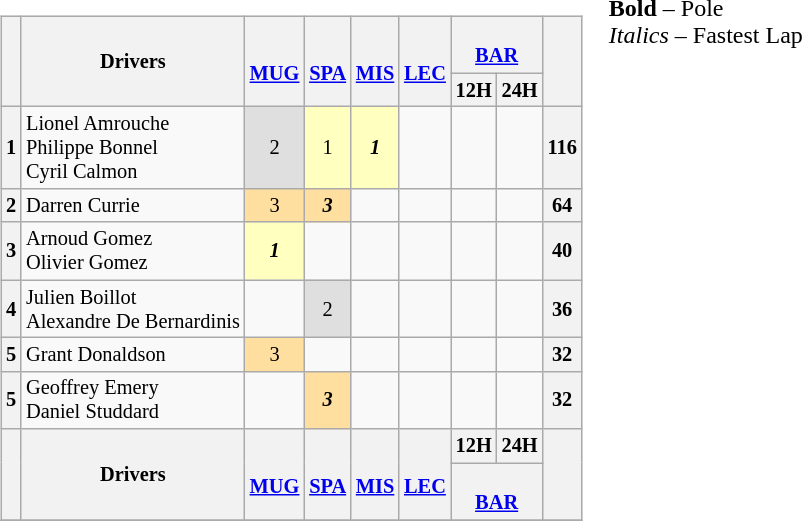<table>
<tr>
<td valign="top"><br><table align=left| class="wikitable" style="font-size: 85%; text-align: center;">
<tr valign="top">
<th rowspan=2 valign=middle></th>
<th rowspan=2 valign=middle>Drivers</th>
<th rowspan="2" valign="middle"><br><a href='#'>MUG</a></th>
<th rowspan="2" valign="middle"><br><a href='#'>SPA</a></th>
<th rowspan="2" valign="middle"><br><a href='#'>MIS</a></th>
<th rowspan="2" valign="middle"><br><a href='#'>LEC</a></th>
<th colspan="2"><br><a href='#'>BAR</a></th>
<th rowspan=2 valign=middle>  </th>
</tr>
<tr>
<th>12H</th>
<th>24H</th>
</tr>
<tr>
<th>1</th>
<td align="left"> Lionel Amrouche<br> Philippe Bonnel<br> Cyril Calmon</td>
<td style="background:#DFDFDF;">2</td>
<td style="background:#FFFFBF;">1</td>
<td style="background:#FFFFBF;"><strong><em>1</em></strong></td>
<td></td>
<td></td>
<td></td>
<th>116</th>
</tr>
<tr>
<th>2</th>
<td align="left"> Darren Currie</td>
<td style="background:#FFDF9F;">3</td>
<td style="background:#FFDF9F;"><strong><em>3</em></strong></td>
<td></td>
<td></td>
<td></td>
<td></td>
<th>64</th>
</tr>
<tr>
<th>3</th>
<td align="left"> Arnoud Gomez<br> Olivier Gomez</td>
<td style="background:#FFFFBF;"><strong><em>1</em></strong></td>
<td></td>
<td></td>
<td></td>
<td></td>
<td></td>
<th>40</th>
</tr>
<tr>
<th>4</th>
<td align="left"> Julien Boillot<br> Alexandre De Bernardinis</td>
<td></td>
<td style="background:#DFDFDF;">2</td>
<td></td>
<td></td>
<td></td>
<td></td>
<th>36</th>
</tr>
<tr>
<th>5</th>
<td align="left"> Grant Donaldson</td>
<td style="background:#FFDF9F;">3</td>
<td></td>
<td></td>
<td></td>
<td></td>
<td></td>
<th>32</th>
</tr>
<tr>
<th>5</th>
<td align="left"> Geoffrey Emery<br> Daniel Studdard</td>
<td></td>
<td style="background:#FFDF9F;"><strong><em>3</em></strong></td>
<td></td>
<td></td>
<td></td>
<td></td>
<th>32</th>
</tr>
<tr>
<th rowspan="2" valign="middle"></th>
<th rowspan="2" valign="middle">Drivers</th>
<th rowspan="2" valign="middle"><br><a href='#'>MUG</a></th>
<th rowspan="2" valign="middle"><br><a href='#'>SPA</a></th>
<th rowspan="2" valign="middle"><br><a href='#'>MIS</a></th>
<th rowspan="2" valign="middle"><br><a href='#'>LEC</a></th>
<th>12H</th>
<th>24H</th>
<th rowspan="2" valign="middle">  </th>
</tr>
<tr>
<th colspan="2"><br><a href='#'>BAR</a></th>
</tr>
<tr>
</tr>
</table>
</td>
<td valign="top"><br>
<span><strong>Bold</strong> – Pole<br>
<em>Italics</em> – Fastest Lap</span></td>
</tr>
</table>
